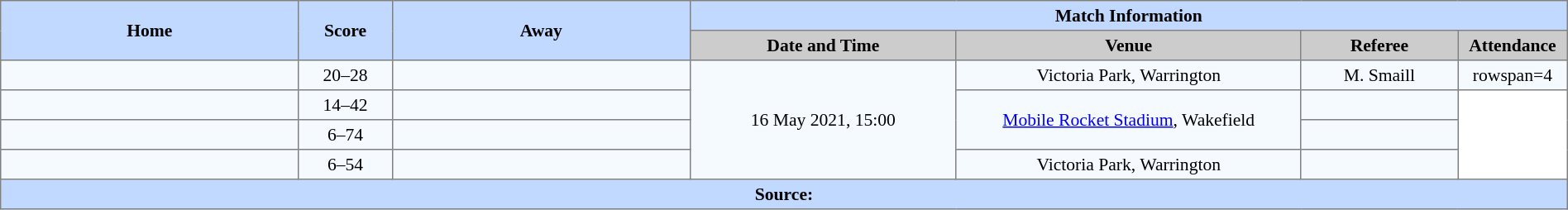<table border=1 style="border-collapse:collapse; font-size:90%; text-align:center;" cellpadding=3 cellspacing=0 width=100%>
<tr style="background:#C1D8ff;">
<th scope="col" rowspan=2 width=19%>Home</th>
<th scope="col" rowspan=2 width=6%>Score</th>
<th scope="col" rowspan=2 width=19%>Away</th>
<th colspan=4>Match Information</th>
</tr>
<tr style="background:#CCCCCC;">
<th scope="col" width=17%>Date and Time</th>
<th scope="col" width=22%>Venue</th>
<th scope="col" width=10%>Referee</th>
<th scope="col" width=7%>Attendance</th>
</tr>
<tr style="background:#F5FAFF;">
<td></td>
<td>20–28</td>
<td></td>
<td Rowspan=4>16 May 2021, 15:00</td>
<td>Victoria Park, Warrington</td>
<td>M. Smaill</td>
<td>rowspan=4</td>
</tr>
<tr style="background:#F5FAFF;">
<td></td>
<td>14–42</td>
<td></td>
<td rowspan=2><a href='#'>Mobile Rocket Stadium</a>, Wakefield</td>
<td></td>
</tr>
<tr style="background:#F5FAFF;">
<td></td>
<td>6–74</td>
<td></td>
<td></td>
</tr>
<tr style="background:#F5FAFF;">
<td></td>
<td>6–54</td>
<td></td>
<td>Victoria Park, Warrington</td>
<td></td>
</tr>
<tr style="background:#c1d8ff;">
<th colspan=7>Source:</th>
</tr>
</table>
